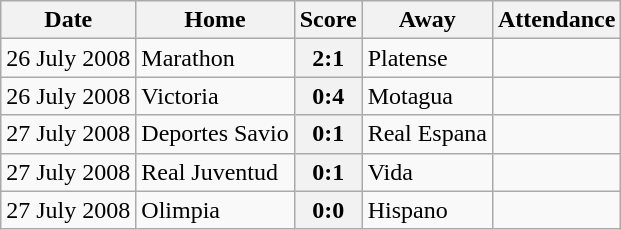<table class="wikitable">
<tr>
<th>Date</th>
<th>Home</th>
<th>Score</th>
<th>Away</th>
<th>Attendance</th>
</tr>
<tr>
<td>26 July 2008</td>
<td>Marathon</td>
<th>2:1</th>
<td>Platense</td>
<td></td>
</tr>
<tr>
<td>26 July 2008</td>
<td>Victoria</td>
<th>0:4</th>
<td>Motagua</td>
<td></td>
</tr>
<tr>
<td>27 July 2008</td>
<td>Deportes Savio</td>
<th>0:1</th>
<td>Real Espana</td>
<td></td>
</tr>
<tr>
<td>27 July 2008</td>
<td>Real Juventud</td>
<th>0:1</th>
<td>Vida</td>
<td></td>
</tr>
<tr>
<td>27 July 2008</td>
<td>Olimpia</td>
<th>0:0</th>
<td>Hispano</td>
<td></td>
</tr>
</table>
